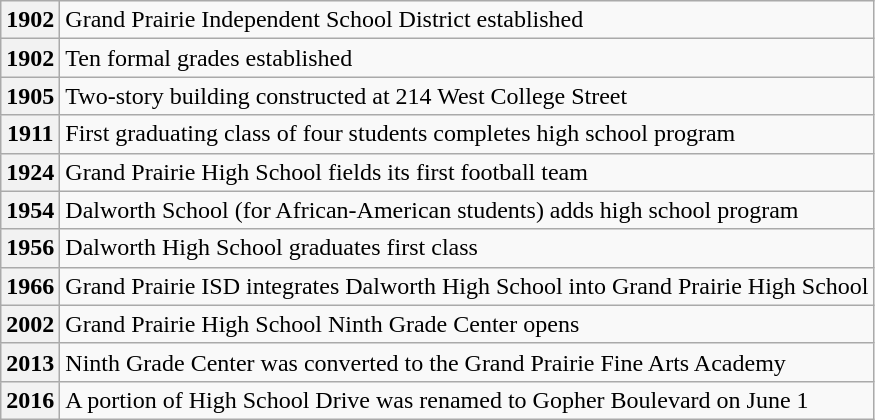<table class="wikitable">
<tr>
<th>1902</th>
<td>Grand Prairie Independent School District established</td>
</tr>
<tr>
<th>1902</th>
<td>Ten formal grades established</td>
</tr>
<tr>
<th>1905</th>
<td>Two-story building constructed at 214 West College Street</td>
</tr>
<tr>
<th>1911</th>
<td>First graduating class of four students completes high school program</td>
</tr>
<tr>
<th>1924</th>
<td>Grand Prairie High School fields its first football team</td>
</tr>
<tr>
<th>1954</th>
<td>Dalworth School (for African-American students) adds high school program</td>
</tr>
<tr>
<th>1956</th>
<td>Dalworth High School graduates first class</td>
</tr>
<tr>
<th>1966</th>
<td>Grand Prairie ISD integrates Dalworth High School into Grand Prairie High School</td>
</tr>
<tr>
<th>2002</th>
<td>Grand Prairie High School Ninth Grade Center opens</td>
</tr>
<tr>
<th>2013</th>
<td>Ninth Grade Center was converted to the Grand Prairie Fine Arts Academy</td>
</tr>
<tr>
<th>2016</th>
<td>A portion of High School Drive was renamed to Gopher Boulevard on June 1</td>
</tr>
</table>
